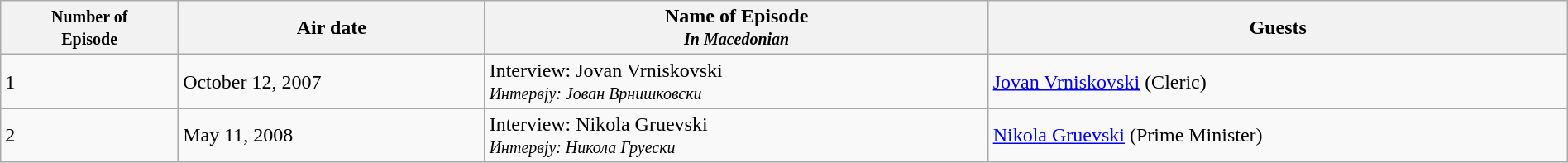<table class="wikitable" style="width: 100%; height: 100px;">
<tr>
<th><small>Number of <br> Episode</small></th>
<th>Air date</th>
<th>Name of Episode <br> <small><em>In Macedonian</em></small></th>
<th>Guests</th>
</tr>
<tr>
<td>1</td>
<td>October 12, 2007</td>
<td>Interview: Jovan Vrniskovski <br> <small><em>Интервју: Јован Врнишковски</em></small></td>
<td><a href='#'>Jovan Vrniskovski</a> (Cleric)</td>
</tr>
<tr>
<td>2</td>
<td>May 11, 2008</td>
<td>Interview: Nikola Gruevski <br> <small><em>Интервју: Никола Груески</em></small></td>
<td><a href='#'>Nikola Gruevski</a> (Prime Minister)</td>
</tr>
</table>
